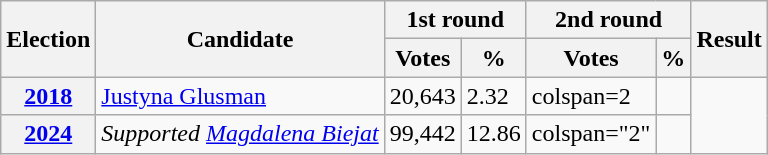<table class=wikitable>
<tr>
<th rowspan=2>Election</th>
<th rowspan=2>Candidate</th>
<th colspan=2>1st round</th>
<th colspan=2>2nd round</th>
<th rowspan="2">Result</th>
</tr>
<tr>
<th>Votes</th>
<th>%</th>
<th>Votes</th>
<th>%</th>
</tr>
<tr>
<th><a href='#'>2018</a></th>
<td><a href='#'>Justyna Glusman</a></td>
<td>20,643</td>
<td>2.32 </td>
<td>colspan=2 </td>
<td></td>
</tr>
<tr>
<th><a href='#'>2024</a></th>
<td><em>Supported <a href='#'>Magdalena Biejat</a></em></td>
<td>99,442</td>
<td>12.86 </td>
<td>colspan="2" </td>
<td></td>
</tr>
</table>
